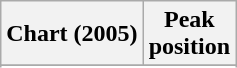<table class="wikitable sortable plainrowheaders" style="text-align:center;">
<tr>
<th scope="col">Chart (2005)</th>
<th scope="col">Peak<br>position</th>
</tr>
<tr>
</tr>
<tr>
</tr>
<tr>
</tr>
</table>
